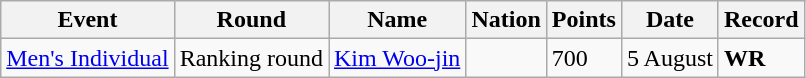<table class="wikitable">
<tr>
<th>Event</th>
<th>Round</th>
<th>Name</th>
<th>Nation</th>
<th>Points</th>
<th>Date</th>
<th>Record</th>
</tr>
<tr>
<td><a href='#'>Men's Individual</a></td>
<td>Ranking round</td>
<td><a href='#'>Kim Woo-jin</a></td>
<td></td>
<td>700</td>
<td>5 August</td>
<td><strong>WR</strong></td>
</tr>
</table>
